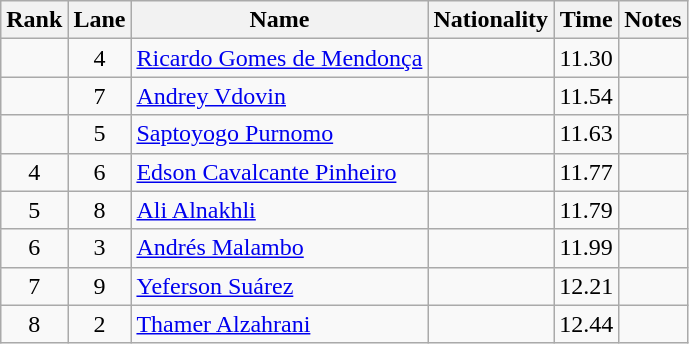<table class="wikitable sortable" style="text-align:center">
<tr>
<th>Rank</th>
<th>Lane</th>
<th>Name</th>
<th>Nationality</th>
<th>Time</th>
<th>Notes</th>
</tr>
<tr>
<td></td>
<td>4</td>
<td align="left"><a href='#'>Ricardo Gomes de Mendonça</a></td>
<td align="left"></td>
<td>11.30</td>
<td></td>
</tr>
<tr>
<td></td>
<td>7</td>
<td align="left"><a href='#'>Andrey Vdovin</a></td>
<td align="left"></td>
<td>11.54</td>
<td></td>
</tr>
<tr>
<td></td>
<td>5</td>
<td align="left"><a href='#'>Saptoyogo Purnomo</a></td>
<td align="left"></td>
<td>11.63</td>
<td></td>
</tr>
<tr>
<td>4</td>
<td>6</td>
<td align="left"><a href='#'>Edson Cavalcante Pinheiro</a></td>
<td align="left"></td>
<td>11.77</td>
<td></td>
</tr>
<tr>
<td>5</td>
<td>8</td>
<td align="left"><a href='#'>Ali Alnakhli</a></td>
<td align="left"></td>
<td>11.79</td>
<td></td>
</tr>
<tr>
<td>6</td>
<td>3</td>
<td align="left"><a href='#'>Andrés Malambo</a></td>
<td align="left"></td>
<td>11.99</td>
<td></td>
</tr>
<tr>
<td>7</td>
<td>9</td>
<td align="left"><a href='#'>Yeferson Suárez</a></td>
<td align="left"></td>
<td>12.21</td>
<td></td>
</tr>
<tr>
<td>8</td>
<td>2</td>
<td align="left"><a href='#'>Thamer Alzahrani</a></td>
<td align="left"></td>
<td>12.44</td>
<td></td>
</tr>
</table>
